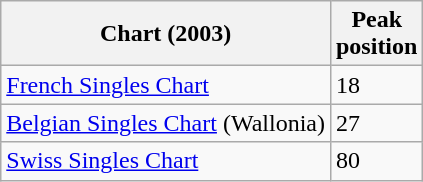<table class="wikitable">
<tr>
<th>Chart (2003)</th>
<th>Peak<br>position</th>
</tr>
<tr>
<td><a href='#'>French Singles Chart</a></td>
<td>18</td>
</tr>
<tr>
<td><a href='#'>Belgian Singles Chart</a> (Wallonia)</td>
<td>27</td>
</tr>
<tr>
<td><a href='#'>Swiss Singles Chart</a></td>
<td>80</td>
</tr>
</table>
